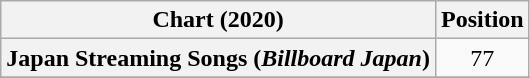<table class="wikitable plainrowheaders" style="text-align:center">
<tr>
<th scope="col">Chart (2020)</th>
<th scope="col">Position</th>
</tr>
<tr>
<th scope="row">Japan Streaming Songs (<em>Billboard Japan</em>)</th>
<td>77</td>
</tr>
<tr>
</tr>
</table>
